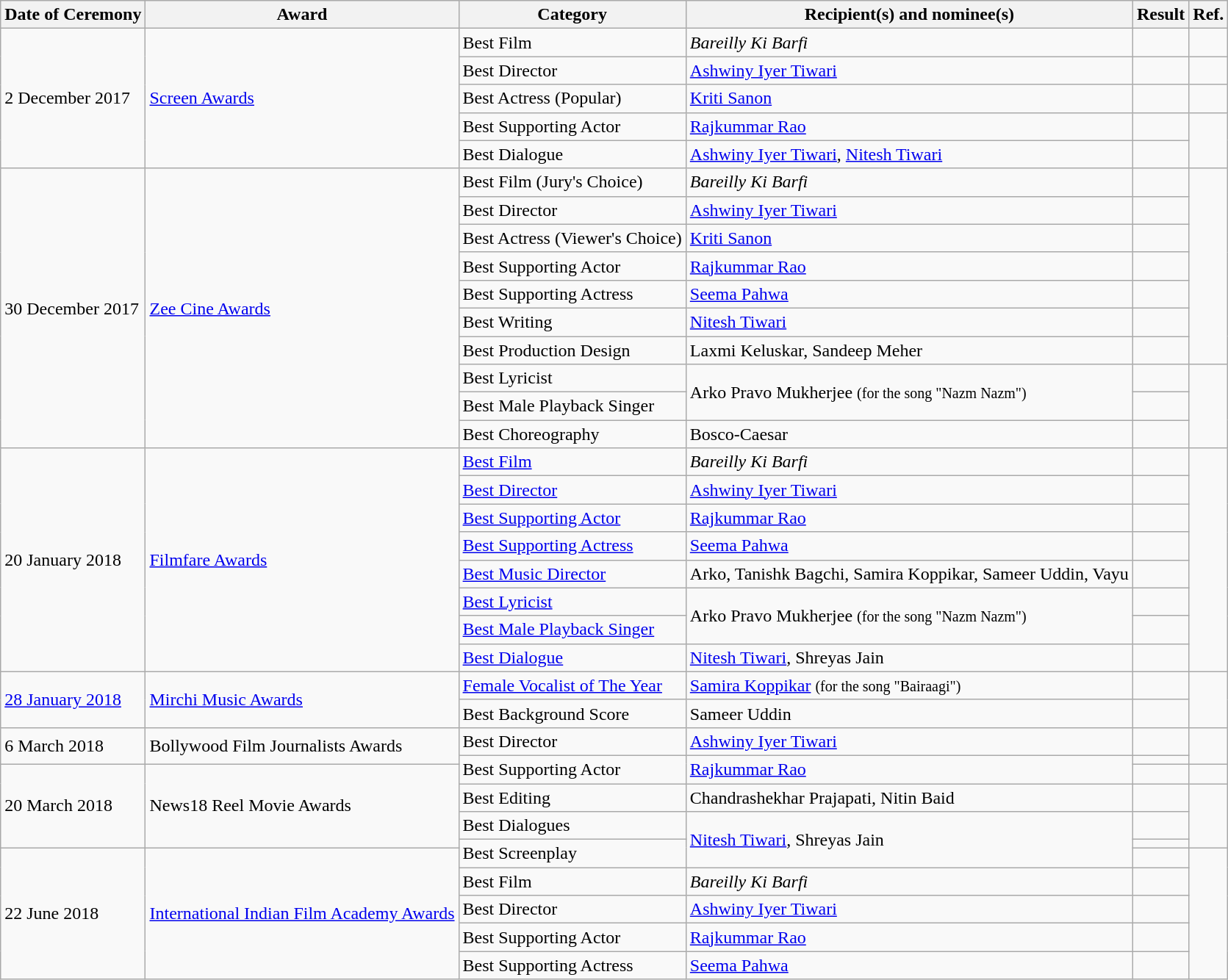<table class="wikitable sortable">
<tr>
<th>Date of Ceremony</th>
<th>Award</th>
<th>Category</th>
<th>Recipient(s) and nominee(s)</th>
<th>Result</th>
<th>Ref.</th>
</tr>
<tr>
<td rowspan="5">2 December 2017</td>
<td rowspan="5"><a href='#'>Screen Awards</a></td>
<td>Best Film</td>
<td><em>Bareilly Ki Barfi</em></td>
<td></td>
<td></td>
</tr>
<tr>
<td>Best Director</td>
<td><a href='#'>Ashwiny Iyer Tiwari</a></td>
<td></td>
<td></td>
</tr>
<tr>
<td>Best Actress (Popular)</td>
<td><a href='#'>Kriti Sanon</a></td>
<td></td>
<td></td>
</tr>
<tr>
<td>Best Supporting Actor</td>
<td><a href='#'>Rajkummar Rao</a></td>
<td></td>
<td rowspan="2"></td>
</tr>
<tr>
<td>Best Dialogue</td>
<td><a href='#'>Ashwiny Iyer Tiwari</a>, <a href='#'>Nitesh Tiwari</a> </td>
<td></td>
</tr>
<tr>
<td rowspan="10">30 December 2017</td>
<td rowspan="10"><a href='#'>Zee Cine Awards</a></td>
<td>Best Film (Jury's Choice)</td>
<td><em>Bareilly Ki Barfi</em></td>
<td></td>
<td rowspan="7"></td>
</tr>
<tr>
<td>Best Director</td>
<td><a href='#'>Ashwiny Iyer Tiwari</a></td>
<td></td>
</tr>
<tr>
<td>Best Actress (Viewer's Choice)</td>
<td><a href='#'>Kriti Sanon</a></td>
<td></td>
</tr>
<tr>
<td>Best Supporting Actor</td>
<td><a href='#'>Rajkummar Rao</a></td>
<td></td>
</tr>
<tr>
<td>Best Supporting Actress</td>
<td><a href='#'>Seema Pahwa</a></td>
<td></td>
</tr>
<tr>
<td>Best Writing</td>
<td><a href='#'>Nitesh Tiwari</a></td>
<td></td>
</tr>
<tr>
<td>Best Production Design</td>
<td>Laxmi Keluskar, Sandeep Meher</td>
<td></td>
</tr>
<tr>
<td>Best Lyricist</td>
<td rowspan="2">Arko Pravo Mukherjee <small>(for the song "Nazm Nazm")</small></td>
<td></td>
<td rowspan="3"></td>
</tr>
<tr>
<td>Best Male Playback Singer</td>
<td></td>
</tr>
<tr>
<td>Best Choreography</td>
<td>Bosco-Caesar</td>
<td></td>
</tr>
<tr>
<td rowspan="8">20 January 2018</td>
<td rowspan="8"><a href='#'>Filmfare Awards</a></td>
<td><a href='#'>Best Film</a></td>
<td><em>Bareilly Ki Barfi</em></td>
<td></td>
<td rowspan="8"></td>
</tr>
<tr>
<td><a href='#'>Best Director</a></td>
<td><a href='#'>Ashwiny Iyer Tiwari</a></td>
<td></td>
</tr>
<tr>
<td><a href='#'>Best Supporting Actor</a></td>
<td><a href='#'>Rajkummar Rao</a></td>
<td></td>
</tr>
<tr>
<td><a href='#'>Best Supporting Actress</a></td>
<td><a href='#'>Seema Pahwa</a></td>
<td></td>
</tr>
<tr>
<td><a href='#'>Best Music Director</a></td>
<td>Arko, Tanishk Bagchi, Samira Koppikar, Sameer Uddin, Vayu</td>
<td></td>
</tr>
<tr>
<td><a href='#'>Best Lyricist</a></td>
<td rowspan="2">Arko Pravo Mukherjee <small>(for the song "Nazm Nazm")</small></td>
<td></td>
</tr>
<tr>
<td><a href='#'>Best Male Playback Singer</a></td>
<td></td>
</tr>
<tr>
<td><a href='#'>Best Dialogue</a></td>
<td><a href='#'>Nitesh Tiwari</a>, Shreyas Jain</td>
<td></td>
</tr>
<tr>
<td rowspan="2"><a href='#'>28 January 2018</a></td>
<td rowspan="2"><a href='#'>Mirchi Music Awards</a></td>
<td><a href='#'>Female Vocalist of The Year</a></td>
<td><a href='#'>Samira Koppikar</a> <small>(for the song "Bairaagi")</small></td>
<td></td>
<td rowspan="2"></td>
</tr>
<tr>
<td>Best Background Score</td>
<td>Sameer Uddin</td>
<td></td>
</tr>
<tr>
<td rowspan="2">6 March 2018</td>
<td rowspan="2">Bollywood Film Journalists Awards</td>
<td>Best Director</td>
<td><a href='#'>Ashwiny Iyer Tiwari</a></td>
<td></td>
<td rowspan="2"></td>
</tr>
<tr>
<td rowspan="2">Best Supporting Actor</td>
<td rowspan="2"><a href='#'>Rajkummar Rao</a></td>
<td></td>
</tr>
<tr>
<td rowspan="4">20 March 2018</td>
<td rowspan="4">News18 Reel Movie Awards</td>
<td></td>
<td></td>
</tr>
<tr>
<td>Best Editing</td>
<td>Chandrashekhar Prajapati, Nitin Baid</td>
<td></td>
<td rowspan="3"></td>
</tr>
<tr>
<td>Best Dialogues</td>
<td rowspan="3"><a href='#'>Nitesh Tiwari</a>, Shreyas Jain</td>
<td></td>
</tr>
<tr>
<td rowspan="2">Best Screenplay</td>
<td></td>
</tr>
<tr>
<td rowspan="5">22 June 2018</td>
<td rowspan="5"><a href='#'>International Indian Film Academy Awards</a></td>
<td></td>
<td rowspan="5"></td>
</tr>
<tr>
<td>Best Film</td>
<td><em>Bareilly Ki Barfi</em></td>
<td></td>
</tr>
<tr>
<td>Best Director</td>
<td><a href='#'>Ashwiny Iyer Tiwari</a></td>
<td></td>
</tr>
<tr>
<td>Best Supporting Actor</td>
<td><a href='#'>Rajkummar Rao</a></td>
<td></td>
</tr>
<tr>
<td>Best Supporting Actress</td>
<td><a href='#'>Seema Pahwa</a></td>
<td></td>
</tr>
</table>
